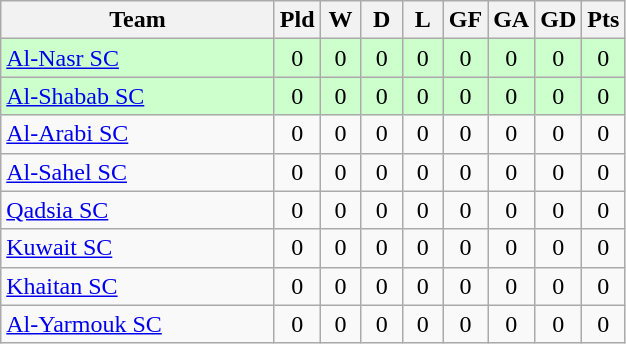<table class="wikitable" style="text-align: center;">
<tr>
<th width="175">Team</th>
<th width="20">Pld</th>
<th width="20">W</th>
<th width="20">D</th>
<th width="20">L</th>
<th width="20">GF</th>
<th width="20">GA</th>
<th width="20">GD</th>
<th width="20">Pts</th>
</tr>
<tr bgcolor=#ccffcc>
<td align=left> <a href='#'>Al-Nasr SC</a></td>
<td>0</td>
<td>0</td>
<td>0</td>
<td>0</td>
<td>0</td>
<td>0</td>
<td>0</td>
<td>0</td>
</tr>
<tr bgcolor=#ccffcc>
<td align=left> <a href='#'>Al-Shabab SC</a></td>
<td>0</td>
<td>0</td>
<td>0</td>
<td>0</td>
<td>0</td>
<td>0</td>
<td>0</td>
<td>0</td>
</tr>
<tr>
<td align=left> <a href='#'>Al-Arabi SC</a></td>
<td>0</td>
<td>0</td>
<td>0</td>
<td>0</td>
<td>0</td>
<td>0</td>
<td>0</td>
<td>0</td>
</tr>
<tr>
<td align=left> <a href='#'>Al-Sahel SC</a></td>
<td>0</td>
<td>0</td>
<td>0</td>
<td>0</td>
<td>0</td>
<td>0</td>
<td>0</td>
<td>0</td>
</tr>
<tr>
<td align=left> <a href='#'>Qadsia SC</a></td>
<td>0</td>
<td>0</td>
<td>0</td>
<td>0</td>
<td>0</td>
<td>0</td>
<td>0</td>
<td>0</td>
</tr>
<tr>
<td align=left> <a href='#'>Kuwait SC</a></td>
<td>0</td>
<td>0</td>
<td>0</td>
<td>0</td>
<td>0</td>
<td>0</td>
<td>0</td>
<td>0</td>
</tr>
<tr>
<td align=left> <a href='#'>Khaitan SC</a></td>
<td>0</td>
<td>0</td>
<td>0</td>
<td>0</td>
<td>0</td>
<td>0</td>
<td>0</td>
<td>0</td>
</tr>
<tr>
<td align=left> <a href='#'>Al-Yarmouk SC</a></td>
<td>0</td>
<td>0</td>
<td>0</td>
<td>0</td>
<td>0</td>
<td>0</td>
<td>0</td>
<td>0</td>
</tr>
</table>
